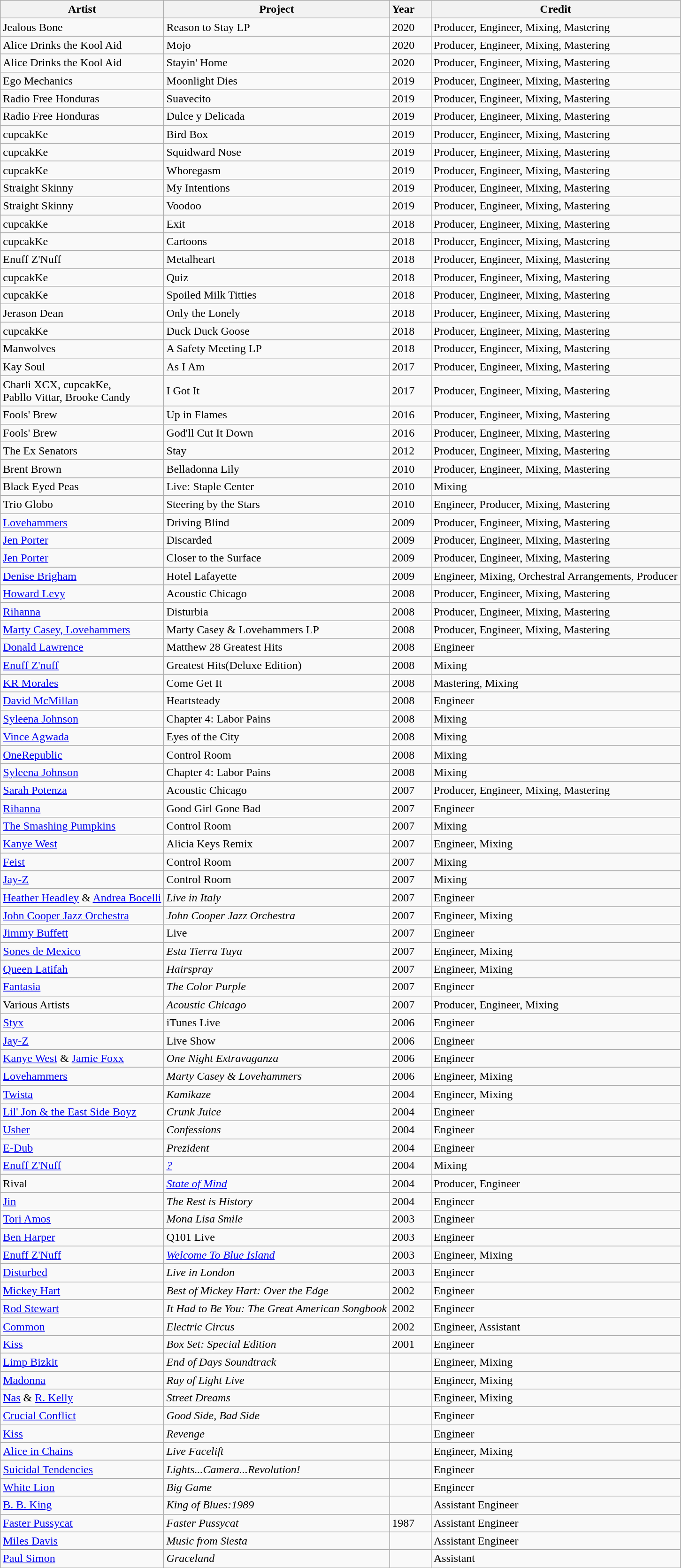<table class="wikitable">
<tr>
<th>Artist</th>
<th>Project</th>
<th>Year     </th>
<th>Credit</th>
</tr>
<tr>
<td>Jealous Bone</td>
<td>Reason to Stay LP</td>
<td>2020</td>
<td>Producer, Engineer, Mixing, Mastering</td>
</tr>
<tr>
<td>Alice Drinks the Kool Aid</td>
<td>Mojo</td>
<td>2020</td>
<td>Producer, Engineer, Mixing, Mastering</td>
</tr>
<tr>
<td>Alice Drinks the Kool Aid</td>
<td>Stayin' Home</td>
<td>2020</td>
<td>Producer, Engineer, Mixing, Mastering</td>
</tr>
<tr>
<td>Ego Mechanics</td>
<td>Moonlight Dies</td>
<td>2019</td>
<td>Producer, Engineer, Mixing, Mastering</td>
</tr>
<tr>
<td>Radio Free Honduras</td>
<td>Suavecito</td>
<td>2019</td>
<td>Producer, Engineer, Mixing, Mastering</td>
</tr>
<tr>
<td>Radio Free Honduras</td>
<td>Dulce y Delicada</td>
<td>2019</td>
<td>Producer, Engineer, Mixing, Mastering</td>
</tr>
<tr>
<td>cupcakKe</td>
<td>Bird Box</td>
<td>2019</td>
<td>Producer, Engineer, Mixing, Mastering</td>
</tr>
<tr>
<td>cupcakKe</td>
<td>Squidward Nose</td>
<td>2019</td>
<td>Producer, Engineer, Mixing, Mastering</td>
</tr>
<tr>
<td>cupcakKe</td>
<td>Whoregasm</td>
<td>2019</td>
<td>Producer, Engineer, Mixing, Mastering</td>
</tr>
<tr>
<td>Straight Skinny</td>
<td>My Intentions</td>
<td>2019</td>
<td>Producer, Engineer, Mixing, Mastering</td>
</tr>
<tr>
<td>Straight Skinny</td>
<td>Voodoo</td>
<td>2019</td>
<td>Producer, Engineer, Mixing, Mastering</td>
</tr>
<tr>
<td>cupcakKe</td>
<td>Exit</td>
<td>2018</td>
<td>Producer, Engineer, Mixing, Mastering</td>
</tr>
<tr>
<td>cupcakKe</td>
<td>Cartoons</td>
<td>2018</td>
<td>Producer, Engineer, Mixing, Mastering</td>
</tr>
<tr>
<td>Enuff Z'Nuff</td>
<td>Metalheart</td>
<td>2018</td>
<td>Producer, Engineer, Mixing, Mastering</td>
</tr>
<tr>
<td>cupcakKe</td>
<td>Quiz</td>
<td>2018</td>
<td>Producer, Engineer, Mixing, Mastering</td>
</tr>
<tr>
<td>cupcakKe</td>
<td>Spoiled Milk Titties</td>
<td>2018</td>
<td>Producer, Engineer, Mixing, Mastering</td>
</tr>
<tr>
<td>Jerason Dean</td>
<td>Only the Lonely</td>
<td>2018</td>
<td>Producer, Engineer, Mixing, Mastering</td>
</tr>
<tr>
<td>cupcakKe</td>
<td>Duck Duck Goose</td>
<td>2018</td>
<td>Producer, Engineer, Mixing, Mastering</td>
</tr>
<tr>
<td>Manwolves</td>
<td>A Safety Meeting LP</td>
<td>2018</td>
<td>Producer, Engineer, Mixing, Mastering</td>
</tr>
<tr>
<td>Kay Soul</td>
<td>As I Am</td>
<td>2017</td>
<td>Producer, Engineer, Mixing, Mastering</td>
</tr>
<tr>
<td>Charli XCX, cupcakKe,<br>Pabllo Vittar, Brooke Candy</td>
<td>I Got It</td>
<td>2017</td>
<td>Producer, Engineer, Mixing, Mastering</td>
</tr>
<tr>
<td>Fools' Brew</td>
<td>Up in Flames</td>
<td>2016</td>
<td>Producer, Engineer, Mixing, Mastering</td>
</tr>
<tr>
<td>Fools' Brew</td>
<td>God'll Cut It Down</td>
<td>2016</td>
<td>Producer, Engineer, Mixing, Mastering</td>
</tr>
<tr>
<td>The Ex Senators</td>
<td>Stay</td>
<td>2012</td>
<td>Producer, Engineer, Mixing, Mastering</td>
</tr>
<tr>
<td>Brent Brown</td>
<td>Belladonna Lily</td>
<td>2010</td>
<td>Producer, Engineer, Mixing, Mastering</td>
</tr>
<tr>
<td>Black Eyed Peas</td>
<td>Live: Staple Center</td>
<td>2010</td>
<td>Mixing</td>
</tr>
<tr>
<td>Trio Globo</td>
<td>Steering by the Stars</td>
<td>2010</td>
<td>Engineer, Producer, Mixing, Mastering</td>
</tr>
<tr>
<td><a href='#'>Lovehammers</a></td>
<td>Driving Blind</td>
<td>2009</td>
<td>Producer, Engineer, Mixing, Mastering</td>
</tr>
<tr>
<td><a href='#'>Jen Porter</a></td>
<td>Discarded</td>
<td>2009</td>
<td>Producer, Engineer, Mixing, Mastering</td>
</tr>
<tr>
<td><a href='#'>Jen Porter</a></td>
<td>Closer to the Surface</td>
<td>2009</td>
<td>Producer, Engineer, Mixing, Mastering</td>
</tr>
<tr>
<td><a href='#'>Denise Brigham</a></td>
<td>Hotel Lafayette</td>
<td>2009</td>
<td>Engineer, Mixing, Orchestral Arrangements, Producer</td>
</tr>
<tr>
<td><a href='#'>Howard Levy</a></td>
<td>Acoustic Chicago</td>
<td>2008</td>
<td>Producer, Engineer, Mixing, Mastering</td>
</tr>
<tr>
<td><a href='#'>Rihanna</a></td>
<td>Disturbia</td>
<td>2008</td>
<td>Producer, Engineer, Mixing, Mastering</td>
</tr>
<tr>
<td><a href='#'>Marty Casey, Lovehammers</a></td>
<td>Marty Casey & Lovehammers LP</td>
<td>2008</td>
<td>Producer, Engineer, Mixing, Mastering</td>
</tr>
<tr>
<td><a href='#'>Donald Lawrence</a></td>
<td>Matthew 28 Greatest Hits</td>
<td>2008</td>
<td>Engineer</td>
</tr>
<tr>
<td><a href='#'>Enuff Z'nuff</a></td>
<td>Greatest Hits(Deluxe Edition)</td>
<td>2008</td>
<td>Mixing</td>
</tr>
<tr>
<td><a href='#'>KR Morales</a></td>
<td>Come Get It</td>
<td>2008</td>
<td>Mastering, Mixing</td>
</tr>
<tr>
<td><a href='#'>David McMillan</a></td>
<td>Heartsteady</td>
<td>2008</td>
<td>Engineer</td>
</tr>
<tr>
<td><a href='#'>Syleena Johnson</a></td>
<td>Chapter 4: Labor Pains</td>
<td>2008</td>
<td>Mixing</td>
</tr>
<tr>
<td><a href='#'>Vince Agwada</a></td>
<td>Eyes of the City</td>
<td>2008</td>
<td>Mixing</td>
</tr>
<tr>
<td><a href='#'>OneRepublic</a></td>
<td>Control Room</td>
<td>2008</td>
<td>Mixing</td>
</tr>
<tr>
<td><a href='#'>Syleena Johnson</a></td>
<td>Chapter 4: Labor Pains</td>
<td>2008</td>
<td>Mixing</td>
</tr>
<tr>
<td><a href='#'>Sarah Potenza</a></td>
<td>Acoustic Chicago</td>
<td>2007</td>
<td>Producer, Engineer, Mixing, Mastering</td>
</tr>
<tr>
<td><a href='#'>Rihanna</a></td>
<td>Good Girl Gone Bad</td>
<td>2007</td>
<td>Engineer</td>
</tr>
<tr>
<td><a href='#'>The Smashing Pumpkins</a></td>
<td>Control Room</td>
<td>2007</td>
<td>Mixing</td>
</tr>
<tr>
<td><a href='#'>Kanye West</a></td>
<td>Alicia Keys Remix</td>
<td>2007</td>
<td>Engineer, Mixing</td>
</tr>
<tr>
<td><a href='#'>Feist</a></td>
<td>Control Room</td>
<td>2007</td>
<td>Mixing</td>
</tr>
<tr>
<td><a href='#'>Jay-Z</a></td>
<td>Control Room</td>
<td>2007</td>
<td>Mixing</td>
</tr>
<tr>
<td><a href='#'>Heather Headley</a> & <a href='#'>Andrea Bocelli</a></td>
<td><em>Live in Italy</em></td>
<td>2007</td>
<td>Engineer</td>
</tr>
<tr>
<td><a href='#'>John Cooper Jazz Orchestra</a></td>
<td><em>John Cooper Jazz Orchestra</em></td>
<td>2007</td>
<td>Engineer, Mixing</td>
</tr>
<tr>
<td><a href='#'>Jimmy Buffett</a></td>
<td>Live</td>
<td>2007</td>
<td>Engineer</td>
</tr>
<tr>
<td><a href='#'>Sones de Mexico</a></td>
<td><em>Esta Tierra Tuya</em></td>
<td>2007</td>
<td>Engineer, Mixing</td>
</tr>
<tr>
<td><a href='#'>Queen Latifah</a></td>
<td><em>Hairspray</em></td>
<td>2007</td>
<td>Engineer, Mixing</td>
</tr>
<tr>
<td><a href='#'>Fantasia</a></td>
<td><em>The Color Purple</em></td>
<td>2007</td>
<td>Engineer</td>
</tr>
<tr>
<td>Various Artists</td>
<td><em>Acoustic Chicago</em></td>
<td>2007</td>
<td>Producer, Engineer, Mixing</td>
</tr>
<tr>
<td><a href='#'>Styx</a></td>
<td>iTunes Live</td>
<td>2006</td>
<td>Engineer</td>
</tr>
<tr>
<td><a href='#'>Jay-Z</a></td>
<td>Live Show</td>
<td>2006</td>
<td>Engineer</td>
</tr>
<tr>
<td><a href='#'>Kanye West</a> & <a href='#'>Jamie Foxx</a></td>
<td><em>One Night Extravaganza</em></td>
<td>2006</td>
<td>Engineer</td>
</tr>
<tr>
<td><a href='#'>Lovehammers</a></td>
<td><em>Marty Casey & Lovehammers</em></td>
<td>2006</td>
<td>Engineer, Mixing</td>
</tr>
<tr>
<td><a href='#'>Twista</a></td>
<td><em>Kamikaze</em></td>
<td>2004</td>
<td>Engineer, Mixing</td>
</tr>
<tr>
<td><a href='#'>Lil' Jon & the East Side Boyz</a></td>
<td><em>Crunk Juice</em></td>
<td>2004</td>
<td>Engineer</td>
</tr>
<tr>
<td><a href='#'>Usher</a></td>
<td><em>Confessions</em></td>
<td>2004</td>
<td>Engineer</td>
</tr>
<tr>
<td><a href='#'>E-Dub</a></td>
<td><em>Prezident</em></td>
<td>2004</td>
<td>Engineer</td>
</tr>
<tr>
<td><a href='#'>Enuff Z'Nuff</a></td>
<td><em><a href='#'>?</a></em></td>
<td>2004</td>
<td>Mixing</td>
</tr>
<tr>
<td>Rival</td>
<td><em><a href='#'>State of Mind</a></em></td>
<td>2004</td>
<td>Producer, Engineer</td>
</tr>
<tr>
<td><a href='#'>Jin</a></td>
<td><em>The Rest is History</em></td>
<td>2004</td>
<td>Engineer</td>
</tr>
<tr>
<td><a href='#'>Tori Amos</a></td>
<td><em>Mona Lisa Smile</em></td>
<td>2003</td>
<td>Engineer</td>
</tr>
<tr>
<td><a href='#'>Ben Harper</a></td>
<td>Q101 Live</td>
<td>2003</td>
<td>Engineer</td>
</tr>
<tr>
<td><a href='#'>Enuff Z'Nuff</a></td>
<td><em><a href='#'>Welcome To Blue Island</a></em></td>
<td>2003</td>
<td>Engineer, Mixing</td>
</tr>
<tr>
<td><a href='#'>Disturbed</a></td>
<td><em>Live in London</em></td>
<td>2003</td>
<td>Engineer</td>
</tr>
<tr>
<td><a href='#'>Mickey Hart</a></td>
<td><em>Best of Mickey Hart: Over the Edge</em></td>
<td>2002</td>
<td>Engineer</td>
</tr>
<tr>
<td><a href='#'>Rod Stewart</a></td>
<td><em>It Had to Be You: The Great American Songbook</em></td>
<td>2002</td>
<td>Engineer</td>
</tr>
<tr>
<td><a href='#'>Common</a></td>
<td><em>Electric Circus</em></td>
<td>2002</td>
<td>Engineer, Assistant</td>
</tr>
<tr>
<td><a href='#'>Kiss</a></td>
<td><em>Box Set: Special Edition</em></td>
<td>2001</td>
<td>Engineer</td>
</tr>
<tr>
<td><a href='#'>Limp Bizkit</a></td>
<td><em>End of Days Soundtrack</em></td>
<td></td>
<td>Engineer, Mixing</td>
</tr>
<tr>
<td><a href='#'>Madonna</a></td>
<td><em>Ray of Light Live</em></td>
<td></td>
<td>Engineer, Mixing</td>
</tr>
<tr>
<td><a href='#'>Nas</a> & <a href='#'>R. Kelly</a></td>
<td><em>Street Dreams</em></td>
<td></td>
<td>Engineer, Mixing</td>
</tr>
<tr>
<td><a href='#'>Crucial Conflict</a></td>
<td><em>Good Side, Bad Side</em></td>
<td></td>
<td>Engineer</td>
</tr>
<tr>
<td><a href='#'>Kiss</a></td>
<td><em>Revenge</em></td>
<td></td>
<td>Engineer</td>
</tr>
<tr>
<td><a href='#'>Alice in Chains</a></td>
<td><em>Live Facelift</em></td>
<td></td>
<td>Engineer, Mixing</td>
</tr>
<tr>
<td><a href='#'>Suicidal Tendencies</a></td>
<td><em>Lights...Camera...Revolution!</em></td>
<td></td>
<td>Engineer</td>
</tr>
<tr>
<td><a href='#'>White Lion</a></td>
<td><em>Big Game</em></td>
<td></td>
<td>Engineer</td>
</tr>
<tr>
<td><a href='#'>B. B. King</a></td>
<td><em>King of Blues:1989</em></td>
<td></td>
<td>Assistant Engineer</td>
</tr>
<tr>
<td><a href='#'>Faster Pussycat</a></td>
<td><em>Faster Pussycat</em></td>
<td>1987</td>
<td>Assistant Engineer</td>
</tr>
<tr>
<td><a href='#'>Miles Davis</a></td>
<td><em>Music from Siesta</em></td>
<td></td>
<td>Assistant Engineer</td>
</tr>
<tr>
<td><a href='#'>Paul Simon</a></td>
<td><em>Graceland</em></td>
<td></td>
<td>Assistant</td>
</tr>
</table>
